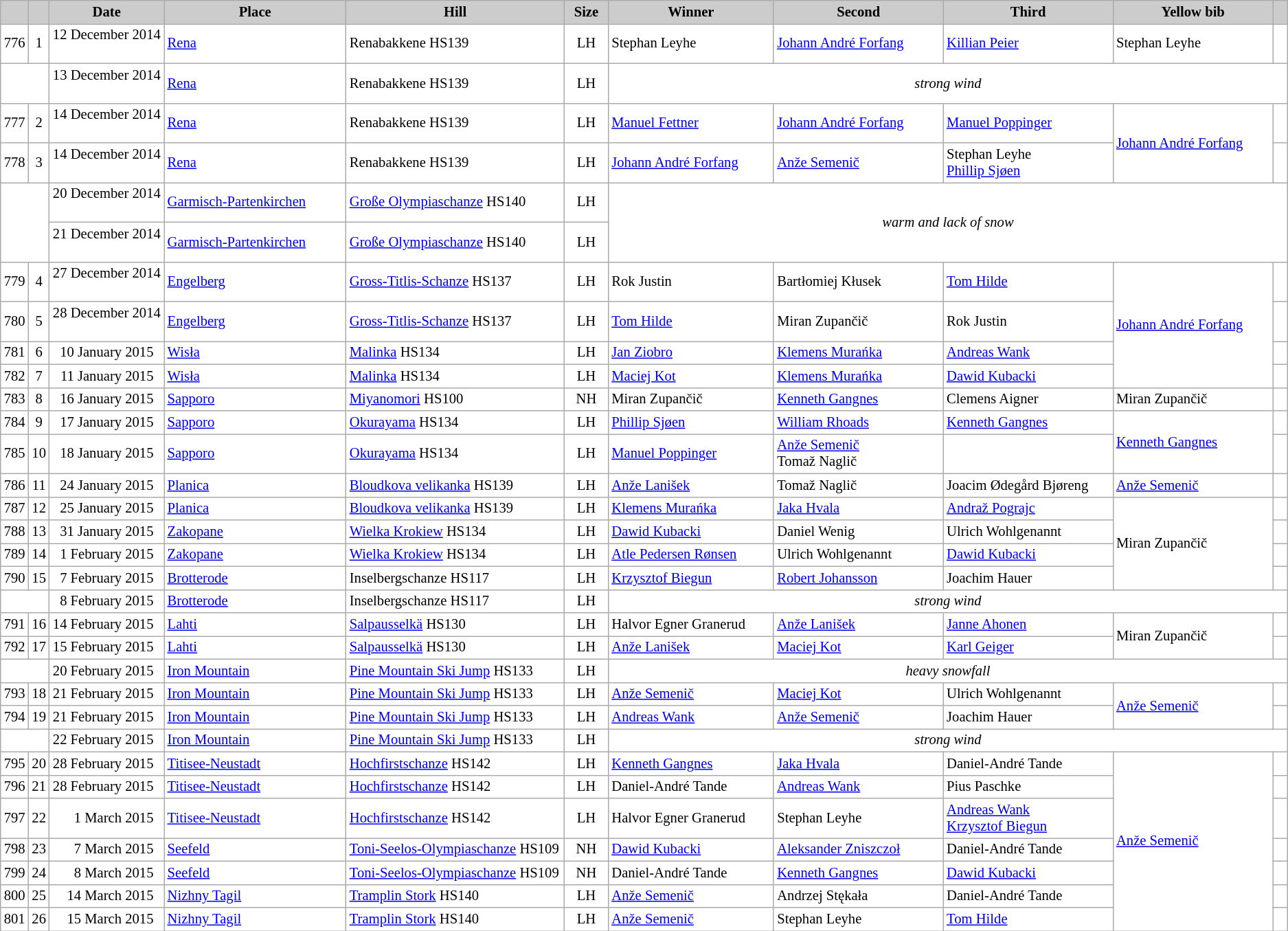<table class="wikitable plainrowheaders" style="background:#fff; font-size:86%; line-height:16px; border:grey solid 1px; border-collapse:collapse;">
<tr style="background:#ccc; text-align:center;">
<th scope="col" style="background:#ccc; width=20 px;"></th>
<th scope="col" style="background:#ccc; width=30 px;"></th>
<th scope="col" style="background:#ccc; width:120px;">Date</th>
<th scope="col" style="background:#ccc; width:200px;">Place</th>
<th scope="col" style="background:#ccc; width:240px;">Hill</th>
<th scope="col" style="background:#ccc; width:40px;">Size</th>
<th scope="col" style="background:#ccc; width:185px;">Winner</th>
<th scope="col" style="background:#ccc; width:185px;">Second</th>
<th scope="col" style="background:#ccc; width:185px;">Third</th>
<th scope="col" style="background:#ccc; width:180px;">Yellow bib</th>
<th scope="col" style="background:#ccc; width:10px;"></th>
</tr>
<tr>
<td align=center>776</td>
<td align=center>1</td>
<td align=right>12 December 2014  </td>
<td> <a href='#'>Rena</a></td>
<td>Renabakkene HS139</td>
<td align=center>LH</td>
<td> Stephan Leyhe</td>
<td> <a href='#'>Johann André Forfang</a></td>
<td> <a href='#'>Killian Peier</a></td>
<td> Stephan Leyhe</td>
<td></td>
</tr>
<tr>
<td colspan=2></td>
<td align=right>13 December 2014  </td>
<td> <a href='#'>Rena</a></td>
<td>Renabakkene HS139</td>
<td align=center>LH</td>
<td colspan=5 align=center><em>strong wind</em></td>
</tr>
<tr>
<td align=center>777</td>
<td align=center>2</td>
<td align=right>14 December 2014  </td>
<td> <a href='#'>Rena</a></td>
<td>Renabakkene HS139</td>
<td align=center>LH</td>
<td> <a href='#'>Manuel Fettner</a></td>
<td> <a href='#'>Johann André Forfang</a></td>
<td> <a href='#'>Manuel Poppinger</a></td>
<td rowspan=2> <a href='#'>Johann André Forfang</a></td>
<td></td>
</tr>
<tr>
<td align=center>778</td>
<td align=center>3</td>
<td align=right>14 December 2014  </td>
<td> <a href='#'>Rena</a></td>
<td>Renabakkene HS139</td>
<td align=center>LH</td>
<td> <a href='#'>Johann André Forfang</a></td>
<td> <a href='#'>Anže Semenič</a></td>
<td> Stephan Leyhe<br> <a href='#'>Phillip Sjøen</a></td>
<td></td>
</tr>
<tr>
<td colspan=2 rowspan=2></td>
<td align=right>20 December 2014  </td>
<td> <a href='#'>Garmisch-Partenkirchen</a></td>
<td><a href='#'>Große Olympiaschanze</a> HS140</td>
<td align=center>LH</td>
<td colspan=5 rowspan=2 align=center><em>warm and lack of snow</em></td>
</tr>
<tr>
<td align=right>21 December 2014  </td>
<td> <a href='#'>Garmisch-Partenkirchen</a></td>
<td><a href='#'>Große Olympiaschanze</a> HS140</td>
<td align=center>LH</td>
</tr>
<tr>
<td align=center>779</td>
<td align=center>4</td>
<td align=right>27 December 2014  </td>
<td> <a href='#'>Engelberg</a></td>
<td><a href='#'>Gross-Titlis-Schanze</a> HS137</td>
<td align=center>LH</td>
<td> Rok Justin</td>
<td> Bartłomiej Kłusek</td>
<td> <a href='#'>Tom Hilde</a></td>
<td rowspan=4> <a href='#'>Johann André Forfang</a></td>
<td></td>
</tr>
<tr>
<td align=center>780</td>
<td align=center>5</td>
<td align=right>28 December 2014  </td>
<td> <a href='#'>Engelberg</a></td>
<td><a href='#'>Gross-Titlis-Schanze</a> HS137</td>
<td align=center>LH</td>
<td> <a href='#'>Tom Hilde</a></td>
<td> Miran Zupančič</td>
<td> Rok Justin</td>
<td></td>
</tr>
<tr>
<td align=center>781</td>
<td align=center>6</td>
<td align=right>10 January 2015  </td>
<td> <a href='#'>Wisła</a></td>
<td><a href='#'>Malinka</a> HS134</td>
<td align=center>LH</td>
<td> <a href='#'>Jan Ziobro</a></td>
<td> <a href='#'>Klemens Murańka</a></td>
<td> <a href='#'>Andreas Wank</a></td>
<td></td>
</tr>
<tr>
<td align=center>782</td>
<td align=center>7</td>
<td align=right>11 January 2015  </td>
<td> <a href='#'>Wisła</a></td>
<td><a href='#'>Malinka</a> HS134</td>
<td align=center>LH</td>
<td> <a href='#'>Maciej Kot</a></td>
<td> <a href='#'>Klemens Murańka</a></td>
<td> <a href='#'>Dawid Kubacki</a></td>
<td></td>
</tr>
<tr>
<td align=center>783</td>
<td align=center>8</td>
<td align=right>16 January 2015  </td>
<td> <a href='#'>Sapporo</a></td>
<td><a href='#'>Miyanomori</a> HS100</td>
<td align=center>NH</td>
<td> Miran Zupančič</td>
<td> <a href='#'>Kenneth Gangnes</a></td>
<td> Clemens Aigner</td>
<td> Miran Zupančič</td>
<td></td>
</tr>
<tr>
<td align=center>784</td>
<td align=center>9</td>
<td align=right>17 January 2015  </td>
<td> <a href='#'>Sapporo</a></td>
<td><a href='#'>Okurayama</a> HS134</td>
<td align=center>LH</td>
<td> <a href='#'>Phillip Sjøen</a></td>
<td> <a href='#'>William Rhoads</a></td>
<td> <a href='#'>Kenneth Gangnes</a></td>
<td rowspan=2> <a href='#'>Kenneth Gangnes</a></td>
<td></td>
</tr>
<tr>
<td align=center>785</td>
<td align=center>10</td>
<td align=right>18 January 2015  </td>
<td> <a href='#'>Sapporo</a></td>
<td><a href='#'>Okurayama</a> HS134</td>
<td align=center>LH</td>
<td> <a href='#'>Manuel Poppinger</a></td>
<td> <a href='#'>Anže Semenič</a><br> Tomaž Naglič</td>
<td></td>
<td></td>
</tr>
<tr>
<td align=center>786</td>
<td align=center>11</td>
<td align=right>24 January 2015  </td>
<td> <a href='#'>Planica</a></td>
<td><a href='#'>Bloudkova velikanka</a> HS139</td>
<td align=center>LH</td>
<td> <a href='#'>Anže Lanišek</a></td>
<td> Tomaž Naglič</td>
<td> Joacim Ødegård Bjøreng</td>
<td> <a href='#'>Anže Semenič</a></td>
<td></td>
</tr>
<tr>
<td align=center>787</td>
<td align=center>12</td>
<td align=right>25 January 2015  </td>
<td> <a href='#'>Planica</a></td>
<td><a href='#'>Bloudkova velikanka</a> HS139</td>
<td align=center>LH</td>
<td> <a href='#'>Klemens Murańka</a></td>
<td> <a href='#'>Jaka Hvala</a></td>
<td> <a href='#'>Andraž Pograjc</a></td>
<td rowspan=4> Miran Zupančič</td>
<td></td>
</tr>
<tr>
<td align=center>788</td>
<td align=center>13</td>
<td align=right>31 January 2015  </td>
<td> <a href='#'>Zakopane</a></td>
<td><a href='#'>Wielka Krokiew</a> HS134</td>
<td align=center>LH</td>
<td> <a href='#'>Dawid Kubacki</a></td>
<td> Daniel Wenig</td>
<td> Ulrich Wohlgenannt</td>
<td></td>
</tr>
<tr>
<td align=center>789</td>
<td align=center>14</td>
<td align=right>1 February 2015  </td>
<td> <a href='#'>Zakopane</a></td>
<td><a href='#'>Wielka Krokiew</a> HS134</td>
<td align=center>LH</td>
<td> <a href='#'>Atle Pedersen Rønsen</a></td>
<td> Ulrich Wohlgenannt</td>
<td> <a href='#'>Dawid Kubacki</a></td>
<td></td>
</tr>
<tr>
<td align=center>790</td>
<td align=center>15</td>
<td align=right>7 February 2015  </td>
<td> <a href='#'>Brotterode</a></td>
<td>Inselbergschanze HS117</td>
<td align=center>LH</td>
<td> <a href='#'>Krzysztof Biegun</a></td>
<td> <a href='#'>Robert Johansson</a></td>
<td> Joachim Hauer</td>
<td></td>
</tr>
<tr>
<td colspan=2></td>
<td align=right>8 February 2015  </td>
<td> <a href='#'>Brotterode</a></td>
<td>Inselbergschanze HS117</td>
<td align=center>LH</td>
<td colspan=5 align=center><em>strong wind</em></td>
</tr>
<tr>
<td align=center>791</td>
<td align=center>16</td>
<td align=right>14 February 2015  </td>
<td> <a href='#'>Lahti</a></td>
<td><a href='#'>Salpausselkä</a> HS130</td>
<td align=center>LH</td>
<td> Halvor Egner Granerud</td>
<td> <a href='#'>Anže Lanišek</a></td>
<td> <a href='#'>Janne Ahonen</a></td>
<td rowspan=2> Miran Zupančič</td>
<td></td>
</tr>
<tr>
<td align=center>792</td>
<td align=center>17</td>
<td align=right>15 February 2015  </td>
<td> <a href='#'>Lahti</a></td>
<td><a href='#'>Salpausselkä</a> HS130</td>
<td align=center>LH</td>
<td> <a href='#'>Anže Lanišek</a></td>
<td> <a href='#'>Maciej Kot</a></td>
<td> <a href='#'>Karl Geiger</a></td>
<td></td>
</tr>
<tr>
<td colspan=2></td>
<td align=right>20 February 2015  </td>
<td> <a href='#'>Iron Mountain</a></td>
<td><a href='#'>Pine Mountain Ski Jump</a> HS133</td>
<td align=center>LH</td>
<td colspan=5 align=center><em>heavy snowfall</em></td>
</tr>
<tr>
<td align=center>793</td>
<td align=center>18</td>
<td align=right>21 February 2015  </td>
<td> <a href='#'>Iron Mountain</a></td>
<td><a href='#'>Pine Mountain Ski Jump</a> HS133</td>
<td align=center>LH</td>
<td> <a href='#'>Anže Semenič</a></td>
<td> <a href='#'>Maciej Kot</a></td>
<td> Ulrich Wohlgenannt</td>
<td rowspan=2> <a href='#'>Anže Semenič</a></td>
<td></td>
</tr>
<tr>
<td align=center>794</td>
<td align=center>19</td>
<td align=right>21 February 2015  </td>
<td> <a href='#'>Iron Mountain</a></td>
<td><a href='#'>Pine Mountain Ski Jump</a> HS133</td>
<td align=center>LH</td>
<td> <a href='#'>Andreas Wank</a></td>
<td> <a href='#'>Anže Semenič</a></td>
<td> Joachim Hauer</td>
<td></td>
</tr>
<tr>
<td colspan=2></td>
<td align=right>22 February 2015  </td>
<td> <a href='#'>Iron Mountain</a></td>
<td><a href='#'>Pine Mountain Ski Jump</a> HS133</td>
<td align=center>LH</td>
<td colspan=5 align=center><em>strong wind</em></td>
</tr>
<tr>
<td align=center>795</td>
<td align=center>20</td>
<td align=right>28 February 2015  </td>
<td> <a href='#'>Titisee-Neustadt</a></td>
<td><a href='#'>Hochfirstschanze</a> HS142</td>
<td align=center>LH</td>
<td> <a href='#'>Kenneth Gangnes</a></td>
<td> <a href='#'>Jaka Hvala</a></td>
<td> Daniel-André Tande</td>
<td rowspan=7> <a href='#'>Anže Semenič</a></td>
<td></td>
</tr>
<tr>
<td align=center>796</td>
<td align=center>21</td>
<td align=right>28 February 2015  </td>
<td> <a href='#'>Titisee-Neustadt</a></td>
<td><a href='#'>Hochfirstschanze</a> HS142</td>
<td align=center>LH</td>
<td> Daniel-André Tande</td>
<td> <a href='#'>Andreas Wank</a></td>
<td> Pius Paschke</td>
<td></td>
</tr>
<tr>
<td align=center>797</td>
<td align=center>22</td>
<td align=right>1 March 2015  </td>
<td> <a href='#'>Titisee-Neustadt</a></td>
<td><a href='#'>Hochfirstschanze</a> HS142</td>
<td align=center>LH</td>
<td> Halvor Egner Granerud</td>
<td> Stephan Leyhe</td>
<td> <a href='#'>Andreas Wank</a><br> <a href='#'>Krzysztof Biegun</a></td>
<td></td>
</tr>
<tr>
<td align=center>798</td>
<td align=center>23</td>
<td align=right>7 March 2015  </td>
<td> <a href='#'>Seefeld</a></td>
<td><a href='#'>Toni-Seelos-Olympiaschanze</a> HS109</td>
<td align=center>NH</td>
<td> <a href='#'>Dawid Kubacki</a></td>
<td> <a href='#'>Aleksander Zniszczoł</a></td>
<td> Daniel-André Tande</td>
<td></td>
</tr>
<tr>
<td align=center>799</td>
<td align=center>24</td>
<td align=right>8 March 2015  </td>
<td> <a href='#'>Seefeld</a></td>
<td><a href='#'>Toni-Seelos-Olympiaschanze</a> HS109</td>
<td align=center>NH</td>
<td> Daniel-André Tande</td>
<td> <a href='#'>Kenneth Gangnes</a></td>
<td> <a href='#'>Dawid Kubacki</a></td>
<td></td>
</tr>
<tr>
<td align=center>800</td>
<td align=center>25</td>
<td align=right>14 March 2015  </td>
<td> <a href='#'>Nizhny Tagil</a></td>
<td><a href='#'>Tramplin Stork</a> HS140</td>
<td align=center>LH</td>
<td> <a href='#'>Anže Semenič</a></td>
<td> Andrzej Stękała</td>
<td> Daniel-André Tande</td>
<td></td>
</tr>
<tr>
<td align=center>801</td>
<td align=center>26</td>
<td align=right>15 March 2015  </td>
<td> <a href='#'>Nizhny Tagil</a></td>
<td><a href='#'>Tramplin Stork</a> HS140</td>
<td align=center>LH</td>
<td> <a href='#'>Anže Semenič</a></td>
<td> Stephan Leyhe</td>
<td> <a href='#'>Tom Hilde</a></td>
<td></td>
</tr>
</table>
